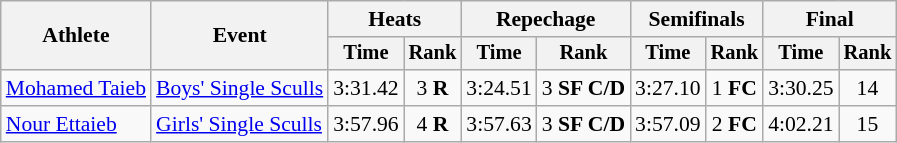<table class="wikitable" style="font-size:90%">
<tr>
<th rowspan="2">Athlete</th>
<th rowspan="2">Event</th>
<th colspan="2">Heats</th>
<th colspan="2">Repechage</th>
<th colspan="2">Semifinals</th>
<th colspan="2">Final</th>
</tr>
<tr style="font-size:95%">
<th>Time</th>
<th>Rank</th>
<th>Time</th>
<th>Rank</th>
<th>Time</th>
<th>Rank</th>
<th>Time</th>
<th>Rank</th>
</tr>
<tr align=center>
<td align=left><a href='#'>Mohamed Taieb</a></td>
<td align=left><a href='#'>Boys' Single Sculls</a></td>
<td>3:31.42</td>
<td>3 <strong>R</strong></td>
<td>3:24.51</td>
<td>3 <strong>SF C/D</strong></td>
<td>3:27.10</td>
<td>1 <strong>FC</strong></td>
<td>3:30.25</td>
<td>14</td>
</tr>
<tr align=center>
<td align=left><a href='#'>Nour Ettaieb</a></td>
<td align=left><a href='#'>Girls' Single Sculls</a></td>
<td>3:57.96</td>
<td>4 <strong>R</strong></td>
<td>3:57.63</td>
<td>3 <strong>SF C/D</strong></td>
<td>3:57.09</td>
<td>2 <strong>FC</strong></td>
<td>4:02.21</td>
<td>15</td>
</tr>
</table>
